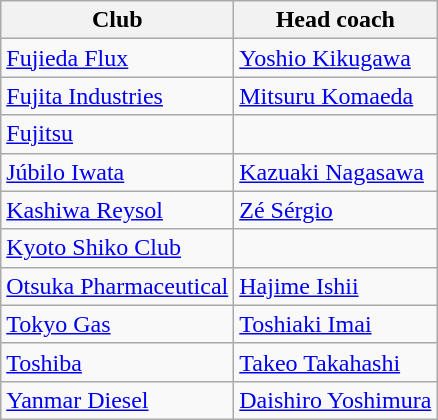<table class="wikitable sortable" style="text-align: left;">
<tr>
<th>Club</th>
<th>Head coach</th>
</tr>
<tr>
<td><a href='#'>Fujieda Flux</a></td>
<td> <a href='#'>Yoshio Kikugawa</a></td>
</tr>
<tr>
<td><a href='#'>Fujita Industries</a></td>
<td> <a href='#'>Mitsuru Komaeda</a></td>
</tr>
<tr>
<td><a href='#'>Fujitsu</a></td>
<td></td>
</tr>
<tr>
<td><a href='#'>Júbilo Iwata</a></td>
<td> <a href='#'>Kazuaki Nagasawa</a></td>
</tr>
<tr>
<td><a href='#'>Kashiwa Reysol</a></td>
<td> <a href='#'>Zé Sérgio</a></td>
</tr>
<tr>
<td><a href='#'>Kyoto Shiko Club</a></td>
<td></td>
</tr>
<tr>
<td><a href='#'>Otsuka Pharmaceutical</a></td>
<td> <a href='#'>Hajime Ishii</a></td>
</tr>
<tr>
<td><a href='#'>Tokyo Gas</a></td>
<td> <a href='#'>Toshiaki Imai</a></td>
</tr>
<tr>
<td><a href='#'>Toshiba</a></td>
<td> <a href='#'>Takeo Takahashi</a></td>
</tr>
<tr>
<td><a href='#'>Yanmar Diesel</a></td>
<td> <a href='#'>Daishiro Yoshimura</a></td>
</tr>
</table>
